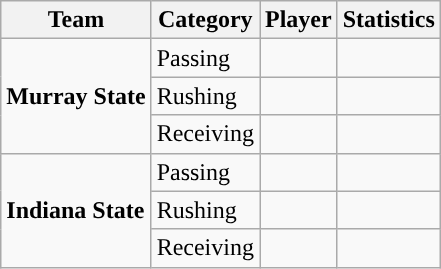<table class="wikitable" style="float: right;">
<tr>
<th>Team</th>
<th>Category</th>
<th>Player</th>
<th>Statistics</th>
</tr>
<tr>
<td rowspan=3><strong>Murray State</strong></td>
<td>Passing</td>
<td></td>
<td></td>
</tr>
<tr>
<td>Rushing</td>
<td></td>
<td></td>
</tr>
<tr>
<td>Receiving</td>
<td></td>
<td></td>
</tr>
<tr>
<td rowspan=3><strong>Indiana State</strong></td>
<td>Passing</td>
<td></td>
<td></td>
</tr>
<tr>
<td>Rushing</td>
<td></td>
<td></td>
</tr>
<tr>
<td>Receiving</td>
<td></td>
<td></td>
</tr>
</table>
